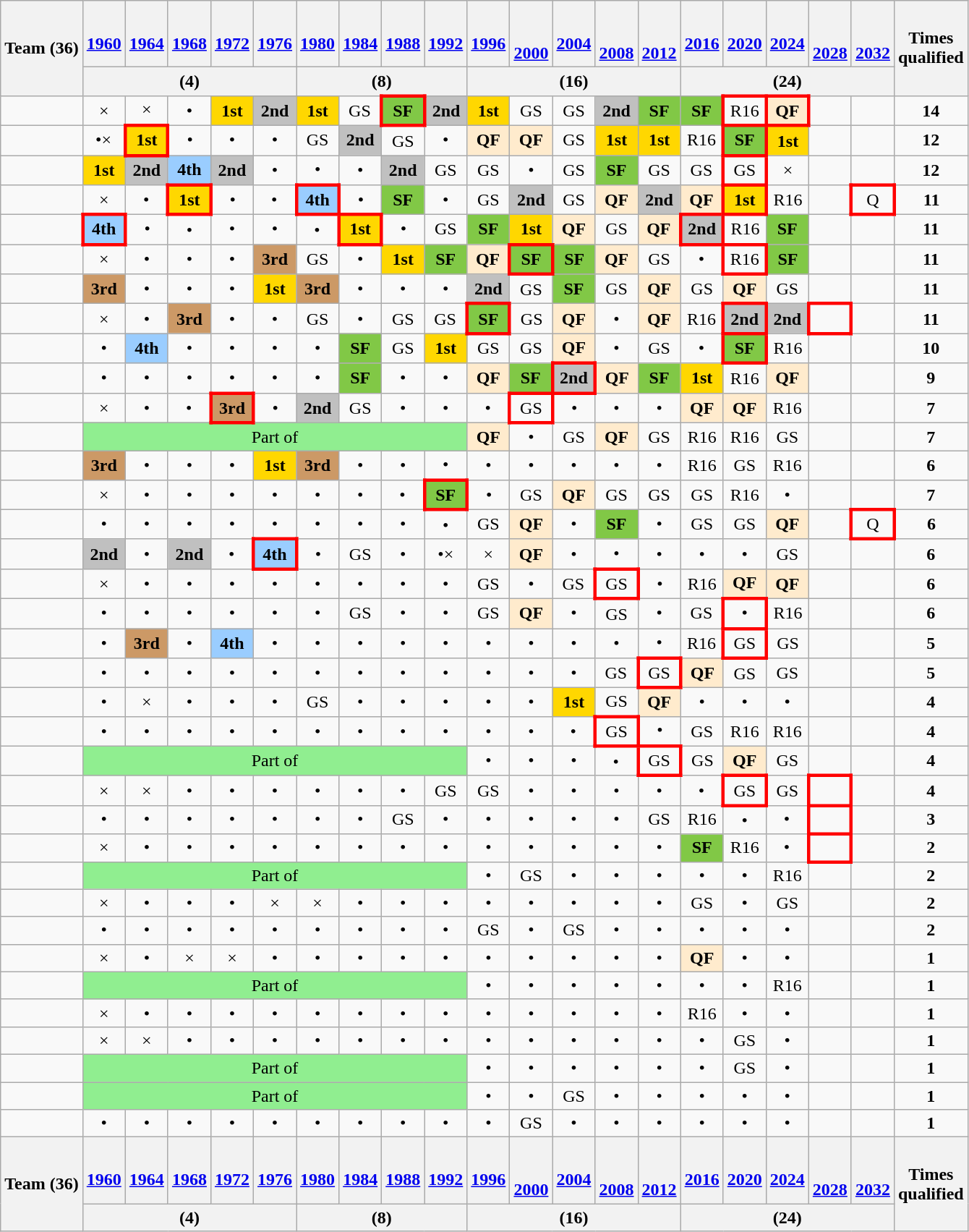<table class="wikitable sortable" style="text-align: center">
<tr>
<th rowspan=2>Team (36)</th>
<th class="unsortable"><br><a href='#'>1960</a></th>
<th class="unsortable"><br><a href='#'>1964</a></th>
<th class="unsortable"><br><a href='#'>1968</a></th>
<th class="unsortable"><br><a href='#'>1972</a></th>
<th class="unsortable"><br><a href='#'>1976</a></th>
<th class="unsortable"><br><a href='#'>1980</a></th>
<th class="unsortable"><br><a href='#'>1984</a></th>
<th class="unsortable"><br><a href='#'>1988</a></th>
<th class="unsortable"><br><a href='#'>1992</a></th>
<th class="unsortable"><br><a href='#'>1996</a></th>
<th class="unsortable"><br> <br><a href='#'>2000</a></th>
<th class="unsortable"><br><a href='#'>2004</a></th>
<th class="unsortable"><br>  <br><a href='#'>2008</a></th>
<th class="unsortable"><br> <br><a href='#'>2012</a></th>
<th class="unsortable"><br><a href='#'>2016</a></th>
<th class="unsortable"><br><a href='#'>2020</a></th>
<th class="unsortable"><br><a href='#'>2024</a></th>
<th class="unsortable"><br> <br><a href='#'>2028</a></th>
<th class="unsortable"><br><br><a href='#'>2032</a></th>
<th rowspan=2>Times<br>qualified</th>
</tr>
<tr>
<th colspan=5>(4)</th>
<th colspan=4>(8)</th>
<th colspan=5>(16)</th>
<th colspan=5>(24)</th>
</tr>
<tr>
<td align="left"></td>
<td>×</td>
<td>×</td>
<td>•</td>
<td style="background:gold"><strong>1st</strong></td>
<td style="background:silver"><strong>2nd</strong></td>
<td style="background:gold"><strong>1st</strong></td>
<td>GS</td>
<td style="border:3px solid red; background:#81c846"><strong>SF</strong></td>
<td style="background:silver"><strong>2nd</strong></td>
<td style="background:gold"><strong>1st</strong></td>
<td>GS</td>
<td>GS</td>
<td style="background:silver"><strong>2nd</strong></td>
<td style="background:#81c846"><strong>SF</strong></td>
<td style="background:#81c846"><strong>SF</strong></td>
<td style="border:3px solid red">R16</td>
<td style="border:3px solid red; background:#ffebcd"><strong>QF</strong></td>
<td></td>
<td></td>
<td><strong>14</strong></td>
</tr>
<tr>
<td align="left"></td>
<td>•×</td>
<td style="border:3px solid red; background:gold"><strong>1st</strong></td>
<td>•</td>
<td>•</td>
<td>•</td>
<td>GS</td>
<td style="background:silver"><strong>2nd</strong></td>
<td>GS</td>
<td>•</td>
<td style="background:#ffebcd"><strong>QF</strong></td>
<td style="background:#ffebcd"><strong>QF</strong></td>
<td>GS</td>
<td style="background:gold"><strong>1st</strong></td>
<td style="background:gold"><strong>1st</strong></td>
<td>R16</td>
<td style="border:3px solid red; background:#81c846"><strong>SF</strong></td>
<td style="background:gold"><strong>1st</strong></td>
<td></td>
<td></td>
<td><strong>12</strong></td>
</tr>
<tr>
<td align="left"></td>
<td style="background:gold"><strong>1st</strong></td>
<td style="background:silver"><strong>2nd</strong></td>
<td style="background:#9acdff"><strong>4th</strong></td>
<td style="background:silver"><strong>2nd</strong></td>
<td>•</td>
<td>•</td>
<td>•</td>
<td style="background:silver"><strong>2nd</strong></td>
<td>GS</td>
<td>GS</td>
<td>•</td>
<td>GS</td>
<td style="background:#81c846"><strong>SF</strong></td>
<td>GS</td>
<td>GS</td>
<td style="border:3px solid red">GS</td>
<td>×</td>
<td></td>
<td></td>
<td><strong>12</strong></td>
</tr>
<tr>
<td align="left"></td>
<td>×</td>
<td>•</td>
<td style="border:3px solid red; background:gold"><strong>1st</strong></td>
<td>•</td>
<td>•</td>
<td style="border:3px solid red; background:#9acdff"><strong>4th</strong></td>
<td>•</td>
<td style="background:#81c846"><strong>SF</strong></td>
<td>•</td>
<td>GS</td>
<td style="background:silver"><strong>2nd</strong></td>
<td>GS</td>
<td style="background:#ffebcd"><strong>QF</strong></td>
<td style="background:silver"><strong>2nd</strong></td>
<td style="background:#ffebcd"><strong>QF</strong></td>
<td style="border:3px solid red; background:gold"><strong>1st</strong></td>
<td>R16</td>
<td></td>
<td style="border:3px solid red">Q</td>
<td><strong>11</strong></td>
</tr>
<tr>
<td align="left"></td>
<td style="border:3px solid red; background:#9acdff"><strong>4th</strong></td>
<td>•</td>
<td>•</td>
<td>•</td>
<td>•</td>
<td>•</td>
<td style="border:3px solid red; background:gold"><strong>1st</strong></td>
<td>•</td>
<td>GS</td>
<td style="background:#81c846"><strong>SF</strong></td>
<td style="background:gold"><strong>1st</strong></td>
<td style="background:#ffebcd"><strong>QF</strong></td>
<td>GS</td>
<td style="background:#ffebcd"><strong>QF</strong></td>
<td style="border:3px solid red; background:silver"><strong>2nd</strong></td>
<td>R16</td>
<td style="background:#81c846"><strong>SF</strong></td>
<td></td>
<td></td>
<td><strong>11</strong></td>
</tr>
<tr>
<td align="left"></td>
<td>×</td>
<td>•</td>
<td>•</td>
<td>•</td>
<td style="background:#cc9966"><strong>3rd</strong></td>
<td>GS</td>
<td>•</td>
<td style="background:gold"><strong>1st</strong></td>
<td style="background:#81c846"><strong>SF</strong></td>
<td style="background:#ffebcd"><strong>QF</strong></td>
<td style="border:3px solid red; background:#81c846"><strong>SF</strong></td>
<td style="background:#81c846"><strong>SF</strong></td>
<td style="background:#ffebcd"><strong>QF</strong></td>
<td>GS</td>
<td>•</td>
<td style="border:3px solid red">R16</td>
<td style="background:#81c846"><strong>SF</strong></td>
<td></td>
<td></td>
<td><strong>11</strong></td>
</tr>
<tr>
<td align="left"></td>
<td style="background:#cc9966"><strong>3rd</strong></td>
<td>•</td>
<td>•</td>
<td>•</td>
<td style="background:gold"><strong>1st</strong></td>
<td style="background:#cc9966"><strong>3rd</strong></td>
<td>•</td>
<td>•</td>
<td>•</td>
<td style="background:silver"><strong>2nd</strong></td>
<td>GS</td>
<td style="background:#81c846"><strong>SF</strong></td>
<td>GS</td>
<td style="background:#ffebcd"><strong>QF</strong></td>
<td>GS</td>
<td style="background:#ffebcd"><strong>QF</strong></td>
<td>GS</td>
<td></td>
<td></td>
<td><strong>11</strong></td>
</tr>
<tr>
<td align=left></td>
<td>×</td>
<td>•</td>
<td style="background:#cc9966"><strong>3rd</strong></td>
<td>•</td>
<td>•</td>
<td>GS</td>
<td>•</td>
<td>GS</td>
<td>GS</td>
<td style="border:3px solid red; background:#81c846"><strong>SF</strong></td>
<td>GS</td>
<td style="background:#ffebcd"><strong>QF</strong></td>
<td>•</td>
<td style="background:#ffebcd"><strong>QF</strong></td>
<td>R16</td>
<td style="border:3px solid red; background:silver"><strong>2nd</strong></td>
<td style="background:silver"><strong>2nd</strong></td>
<td style="border:3px solid red"></td>
<td></td>
<td><strong>11</strong></td>
</tr>
<tr>
<td align="left"></td>
<td>•</td>
<td style="background:#9acdff"><strong>4th</strong></td>
<td>•</td>
<td>•</td>
<td>•</td>
<td>•</td>
<td style="background:#81c846"><strong>SF</strong></td>
<td>GS</td>
<td style="background:gold"><strong>1st</strong></td>
<td>GS</td>
<td>GS</td>
<td style="background:#ffebcd"><strong>QF</strong></td>
<td>•</td>
<td>GS</td>
<td>•</td>
<td style="border:3px solid red; background:#81c846"><strong>SF</strong></td>
<td>R16</td>
<td></td>
<td></td>
<td><strong>10</strong></td>
</tr>
<tr>
<td align="left"></td>
<td>•</td>
<td>•</td>
<td>•</td>
<td>•</td>
<td>•</td>
<td>•</td>
<td style="background:#81c846"><strong>SF</strong></td>
<td>•</td>
<td>•</td>
<td style="background:#ffebcd"><strong>QF</strong></td>
<td style="background:#81c846"><strong>SF</strong></td>
<td style="border:3px solid red; background:silver"><strong>2nd</strong></td>
<td style="background:#ffebcd"><strong>QF</strong></td>
<td style="background:#81c846"><strong>SF</strong></td>
<td style="background:gold"><strong>1st</strong></td>
<td>R16</td>
<td style="background:#ffebcd"><strong>QF</strong></td>
<td></td>
<td></td>
<td><strong>9</strong></td>
</tr>
<tr>
<td align="left"></td>
<td>×</td>
<td>•</td>
<td>•</td>
<td style="border:3px solid red; background:#cc9966"><strong>3rd</strong></td>
<td>•</td>
<td style="background:silver"><strong>2nd</strong></td>
<td>GS</td>
<td>•</td>
<td>•</td>
<td>•</td>
<td style="border:3px solid red">GS</td>
<td>•</td>
<td>•</td>
<td>•</td>
<td style="background:#ffebcd"><strong>QF</strong></td>
<td style="background:#ffebcd"><strong>QF</strong></td>
<td>R16</td>
<td></td>
<td></td>
<td><strong>7</strong></td>
</tr>
<tr>
<td align="left"></td>
<td colspan="9" bgcolor="lightgreen">Part of </td>
<td style="background:#ffebcd"><strong>QF</strong></td>
<td>•</td>
<td>GS</td>
<td style="background:#ffebcd"><strong>QF</strong></td>
<td>GS</td>
<td>R16</td>
<td>R16</td>
<td>GS</td>
<td></td>
<td></td>
<td><strong>7</strong></td>
</tr>
<tr>
<td align="left"></td>
<td style="background:#cc9966"><strong>3rd</strong></td>
<td>•</td>
<td>•</td>
<td>•</td>
<td style="background:gold"><strong>1st</strong></td>
<td style="background:#cc9966"><strong>3rd</strong></td>
<td>•</td>
<td>•</td>
<td>•</td>
<td>•</td>
<td>•</td>
<td>•</td>
<td>•</td>
<td>•</td>
<td>R16</td>
<td>GS</td>
<td>R16</td>
<td></td>
<td></td>
<td><strong>6</strong></td>
</tr>
<tr>
<td align="left"></td>
<td>×</td>
<td>•</td>
<td>•</td>
<td>•</td>
<td>•</td>
<td>•</td>
<td>•</td>
<td>•</td>
<td style="border:3px solid red; background:#81c846"><strong>SF</strong></td>
<td>•</td>
<td>GS</td>
<td style="background:#ffebcd"><strong>QF</strong></td>
<td>GS</td>
<td>GS</td>
<td>GS</td>
<td>R16</td>
<td>•</td>
<td></td>
<td></td>
<td><strong>7</strong></td>
</tr>
<tr>
<td align="left"></td>
<td>•</td>
<td>•</td>
<td>•</td>
<td>•</td>
<td>•</td>
<td>•</td>
<td>•</td>
<td>•</td>
<td>•</td>
<td>GS</td>
<td style="background:#ffebcd"><strong>QF</strong></td>
<td>•</td>
<td style="background:#81c846"><strong>SF</strong></td>
<td>•</td>
<td>GS</td>
<td>GS</td>
<td style="background:#ffebcd"><strong>QF</strong></td>
<td></td>
<td style="border:3px solid red">Q</td>
<td><strong>6</strong></td>
</tr>
<tr>
<td align="left"></td>
<td style="background:silver"><strong>2nd</strong></td>
<td>•</td>
<td style="background:silver"><strong>2nd</strong></td>
<td>•</td>
<td style="border:3px solid red; background:#9acdff"><strong>4th</strong></td>
<td>•</td>
<td>GS</td>
<td>•</td>
<td>•×</td>
<td>×</td>
<td style="background:#ffebcd"><strong>QF</strong></td>
<td>•</td>
<td>•</td>
<td>•</td>
<td>•</td>
<td>•</td>
<td>GS</td>
<td></td>
<td></td>
<td><strong>6</strong></td>
</tr>
<tr>
<td align="left"></td>
<td>×</td>
<td>•</td>
<td>•</td>
<td>•</td>
<td>•</td>
<td>•</td>
<td>•</td>
<td>•</td>
<td>•</td>
<td>GS</td>
<td>•</td>
<td>GS</td>
<td style="border:3px solid red">GS</td>
<td>•</td>
<td>R16</td>
<td style="background:#ffebcd"><strong>QF</strong></td>
<td style="background:#ffebcd"><strong>QF</strong></td>
<td></td>
<td></td>
<td><strong>6</strong></td>
</tr>
<tr>
<td align="left"></td>
<td>•</td>
<td>•</td>
<td>•</td>
<td>•</td>
<td>•</td>
<td>•</td>
<td>GS</td>
<td>•</td>
<td>•</td>
<td>GS</td>
<td style="background:#ffebcd"><strong>QF</strong></td>
<td>•</td>
<td>GS</td>
<td>•</td>
<td>GS</td>
<td style="border:3px solid red">•</td>
<td>R16</td>
<td></td>
<td></td>
<td><strong>6</strong></td>
</tr>
<tr>
<td align="left"></td>
<td>•</td>
<td style="background:#cc9966"><strong>3rd</strong></td>
<td>•</td>
<td style="background:#9acdff"><strong>4th</strong></td>
<td>•</td>
<td>•</td>
<td>•</td>
<td>•</td>
<td>•</td>
<td>•</td>
<td>•</td>
<td>•</td>
<td>•</td>
<td>•</td>
<td>R16</td>
<td style="border:3px solid red">GS</td>
<td>GS</td>
<td></td>
<td></td>
<td><strong>5</strong></td>
</tr>
<tr>
<td align="left"></td>
<td>•</td>
<td>•</td>
<td>•</td>
<td>•</td>
<td>•</td>
<td>•</td>
<td>•</td>
<td>•</td>
<td>•</td>
<td>•</td>
<td>•</td>
<td>•</td>
<td>GS</td>
<td style="border:3px solid red">GS</td>
<td style="background:#ffebcd"><strong>QF</strong></td>
<td>GS</td>
<td>GS</td>
<td></td>
<td></td>
<td><strong>5</strong></td>
</tr>
<tr>
<td align="left"></td>
<td>•</td>
<td>×</td>
<td>•</td>
<td>•</td>
<td>•</td>
<td>GS</td>
<td>•</td>
<td>•</td>
<td>•</td>
<td>•</td>
<td>•</td>
<td style="background:gold"><strong>1st</strong></td>
<td>GS</td>
<td style="background:#ffebcd"><strong>QF</strong></td>
<td>•</td>
<td>•</td>
<td>•</td>
<td></td>
<td></td>
<td><strong>4</strong></td>
</tr>
<tr>
<td align="left"></td>
<td>•</td>
<td>•</td>
<td>•</td>
<td>•</td>
<td>•</td>
<td>•</td>
<td>•</td>
<td>•</td>
<td>•</td>
<td>•</td>
<td>•</td>
<td>•</td>
<td style="border:3px solid red">GS</td>
<td>•</td>
<td>GS</td>
<td>R16</td>
<td>R16</td>
<td></td>
<td></td>
<td><strong>4</strong></td>
</tr>
<tr>
<td align="left"></td>
<td colspan="9" bgcolor="lightgreen">Part of </td>
<td>•</td>
<td>•</td>
<td>•</td>
<td>•</td>
<td style="border:3px solid red">GS</td>
<td>GS</td>
<td style="background:#ffebcd"><strong>QF</strong></td>
<td>GS</td>
<td></td>
<td></td>
<td><strong>4</strong></td>
</tr>
<tr>
<td align="left"></td>
<td>×</td>
<td>×</td>
<td>•</td>
<td>•</td>
<td>•</td>
<td>•</td>
<td>•</td>
<td>•</td>
<td>GS</td>
<td>GS</td>
<td>•</td>
<td>•</td>
<td>•</td>
<td>•</td>
<td>•</td>
<td style="border:3px solid red">GS</td>
<td>GS</td>
<td style="border:3px solid red"></td>
<td></td>
<td><strong>4</strong></td>
</tr>
<tr>
<td align="left"></td>
<td>•</td>
<td>•</td>
<td>•</td>
<td>•</td>
<td>•</td>
<td>•</td>
<td>•</td>
<td>GS</td>
<td>•</td>
<td>•</td>
<td>•</td>
<td>•</td>
<td>•</td>
<td>GS</td>
<td>R16</td>
<td>•</td>
<td>•</td>
<td style="border:3px solid red"></td>
<td></td>
<td><strong>3</strong></td>
</tr>
<tr>
<td align="left"></td>
<td>×</td>
<td>•</td>
<td>•</td>
<td>•</td>
<td>•</td>
<td>•</td>
<td>•</td>
<td>•</td>
<td>•</td>
<td>•</td>
<td>•</td>
<td>•</td>
<td>•</td>
<td>•</td>
<td style="background:#81c846"><strong>SF</strong></td>
<td>R16</td>
<td>•</td>
<td style="border:3px solid red"></td>
<td></td>
<td><strong>2</strong></td>
</tr>
<tr>
<td align="left"></td>
<td colspan="9" bgcolor="lightgreen">Part of </td>
<td>•</td>
<td>GS</td>
<td>•</td>
<td>•</td>
<td>•</td>
<td>•</td>
<td>•</td>
<td>R16</td>
<td></td>
<td></td>
<td><strong>2</strong></td>
</tr>
<tr>
<td align="left"></td>
<td>×</td>
<td>•</td>
<td>•</td>
<td>•</td>
<td>×</td>
<td>×</td>
<td>•</td>
<td>•</td>
<td>•</td>
<td>•</td>
<td>•</td>
<td>•</td>
<td>•</td>
<td>•</td>
<td>GS</td>
<td>•</td>
<td>GS</td>
<td></td>
<td></td>
<td><strong>2</strong></td>
</tr>
<tr>
<td align="left"></td>
<td>•</td>
<td>•</td>
<td>•</td>
<td>•</td>
<td>•</td>
<td>•</td>
<td>•</td>
<td>•</td>
<td>•</td>
<td>GS</td>
<td>•</td>
<td>GS</td>
<td>•</td>
<td>•</td>
<td>•</td>
<td>•</td>
<td>•</td>
<td></td>
<td></td>
<td><strong>2</strong></td>
</tr>
<tr>
<td align="left"></td>
<td>×</td>
<td>•</td>
<td>×</td>
<td>×</td>
<td>•</td>
<td>•</td>
<td>•</td>
<td>•</td>
<td>•</td>
<td>•</td>
<td>•</td>
<td>•</td>
<td>•</td>
<td>•</td>
<td style="background:#ffebcd"><strong>QF</strong></td>
<td>•</td>
<td>•</td>
<td></td>
<td></td>
<td><strong>1</strong></td>
</tr>
<tr>
<td align="left"></td>
<td colspan="9" bgcolor="lightgreen">Part of </td>
<td>•</td>
<td>•</td>
<td>•</td>
<td>•</td>
<td>•</td>
<td>•</td>
<td>•</td>
<td>R16</td>
<td></td>
<td></td>
<td><strong>1</strong></td>
</tr>
<tr>
<td align="left"></td>
<td>×</td>
<td>•</td>
<td>•</td>
<td>•</td>
<td>•</td>
<td>•</td>
<td>•</td>
<td>•</td>
<td>•</td>
<td>•</td>
<td>•</td>
<td>•</td>
<td>•</td>
<td>•</td>
<td>R16</td>
<td>•</td>
<td>•</td>
<td></td>
<td></td>
<td><strong>1</strong></td>
</tr>
<tr>
<td align="left"></td>
<td>×</td>
<td>×</td>
<td>•</td>
<td>•</td>
<td>•</td>
<td>•</td>
<td>•</td>
<td>•</td>
<td>•</td>
<td>•</td>
<td>•</td>
<td>•</td>
<td>•</td>
<td>•</td>
<td>•</td>
<td>GS</td>
<td>•</td>
<td></td>
<td></td>
<td><strong>1</strong></td>
</tr>
<tr>
<td align="left"></td>
<td colspan="9" bgcolor="lightgreen">Part of </td>
<td>•</td>
<td>•</td>
<td>•</td>
<td>•</td>
<td>•</td>
<td>•</td>
<td>GS</td>
<td>•</td>
<td></td>
<td></td>
<td><strong>1</strong></td>
</tr>
<tr>
<td align="left"></td>
<td colspan="9" bgcolor="lightgreen">Part of </td>
<td>•</td>
<td>•</td>
<td>GS</td>
<td>•</td>
<td>•</td>
<td>•</td>
<td>•</td>
<td>•</td>
<td></td>
<td></td>
<td><strong>1</strong></td>
</tr>
<tr>
<td align="left"></td>
<td>•</td>
<td>•</td>
<td>•</td>
<td>•</td>
<td>•</td>
<td>•</td>
<td>•</td>
<td>•</td>
<td>•</td>
<td>•</td>
<td>GS</td>
<td>•</td>
<td>•</td>
<td>•</td>
<td>•</td>
<td>•</td>
<td>•</td>
<td></td>
<td></td>
<td><strong>1</strong></td>
</tr>
<tr>
<th rowspan=2>Team (36)</th>
<th class="unsortable"><br><a href='#'>1960</a></th>
<th class="unsortable"><br><a href='#'>1964</a></th>
<th class="unsortable"><br><a href='#'>1968</a></th>
<th class="unsortable"><br><a href='#'>1972</a></th>
<th class="unsortable"><br><a href='#'>1976</a></th>
<th class="unsortable"><br><a href='#'>1980</a></th>
<th class="unsortable"><br><a href='#'>1984</a></th>
<th class="unsortable"><br><a href='#'>1988</a></th>
<th class="unsortable"><br><a href='#'>1992</a></th>
<th class="unsortable"><br><a href='#'>1996</a></th>
<th class="unsortable"><br> <br><a href='#'>2000</a></th>
<th class="unsortable"><br><a href='#'>2004</a></th>
<th class="unsortable"><br>  <br><a href='#'>2008</a></th>
<th class="unsortable"><br> <br><a href='#'>2012</a></th>
<th class="unsortable"><br><a href='#'>2016</a></th>
<th class="unsortable"><br><a href='#'>2020</a></th>
<th class="unsortable"><br><a href='#'>2024</a></th>
<th class="unsortable"><br> <br><a href='#'>2028</a></th>
<th class="unsortable"><br><br><a href='#'>2032</a></th>
<th rowspan=2>Times<br>qualified</th>
</tr>
<tr>
<th colspan=5>(4)</th>
<th colspan=4>(8)</th>
<th colspan=5>(16)</th>
<th colspan=5>(24)</th>
</tr>
</table>
